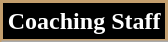<table class="wikitable">
<tr>
<th style="background:#000; color:#FFF; border:2px solid #C39E6D;" scope="col" colspan="2">Coaching Staff</th>
</tr>
<tr>
</tr>
</table>
